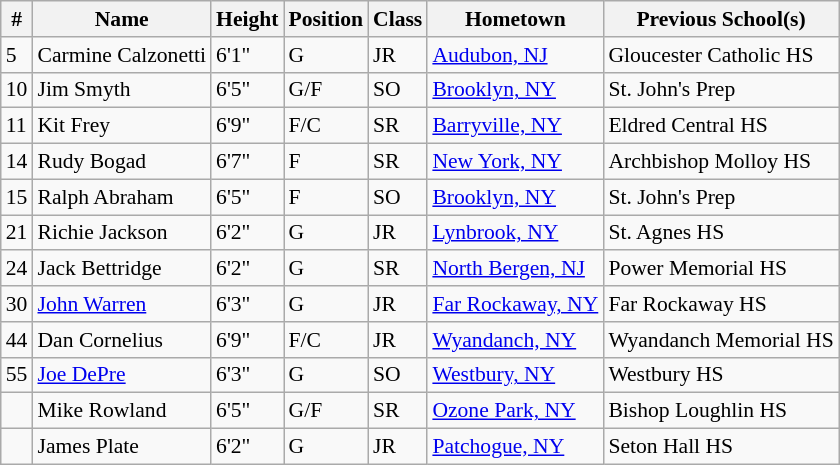<table class="wikitable" style="font-size: 90%">
<tr>
<th>#</th>
<th>Name</th>
<th>Height</th>
<th>Position</th>
<th>Class</th>
<th>Hometown</th>
<th>Previous School(s)</th>
</tr>
<tr>
<td>5</td>
<td>Carmine Calzonetti</td>
<td>6'1"</td>
<td>G</td>
<td>JR</td>
<td><a href='#'>Audubon, NJ</a></td>
<td>Gloucester Catholic HS</td>
</tr>
<tr>
<td>10</td>
<td>Jim Smyth</td>
<td>6'5"</td>
<td>G/F</td>
<td>SO</td>
<td><a href='#'>Brooklyn, NY</a></td>
<td>St. John's Prep</td>
</tr>
<tr>
<td>11</td>
<td>Kit Frey</td>
<td>6'9"</td>
<td>F/C</td>
<td>SR</td>
<td><a href='#'>Barryville, NY</a></td>
<td>Eldred Central HS</td>
</tr>
<tr>
<td>14</td>
<td>Rudy Bogad</td>
<td>6'7"</td>
<td>F</td>
<td>SR</td>
<td><a href='#'>New York, NY</a></td>
<td>Archbishop Molloy HS</td>
</tr>
<tr>
<td>15</td>
<td>Ralph Abraham</td>
<td>6'5"</td>
<td>F</td>
<td>SO</td>
<td><a href='#'>Brooklyn, NY</a></td>
<td>St. John's Prep</td>
</tr>
<tr>
<td>21</td>
<td>Richie Jackson</td>
<td>6'2"</td>
<td>G</td>
<td>JR</td>
<td><a href='#'>Lynbrook, NY</a></td>
<td>St. Agnes HS</td>
</tr>
<tr>
<td>24</td>
<td>Jack Bettridge</td>
<td>6'2"</td>
<td>G</td>
<td>SR</td>
<td><a href='#'>North Bergen, NJ</a></td>
<td>Power Memorial HS</td>
</tr>
<tr>
<td>30</td>
<td><a href='#'>John Warren</a></td>
<td>6'3"</td>
<td>G</td>
<td>JR</td>
<td><a href='#'>Far Rockaway, NY</a></td>
<td>Far Rockaway HS</td>
</tr>
<tr>
<td>44</td>
<td>Dan Cornelius</td>
<td>6'9"</td>
<td>F/C</td>
<td>JR</td>
<td><a href='#'>Wyandanch, NY</a></td>
<td>Wyandanch Memorial HS</td>
</tr>
<tr>
<td>55</td>
<td><a href='#'>Joe DePre</a></td>
<td>6'3"</td>
<td>G</td>
<td>SO</td>
<td><a href='#'>Westbury, NY</a></td>
<td>Westbury  HS</td>
</tr>
<tr>
<td></td>
<td>Mike Rowland</td>
<td>6'5"</td>
<td>G/F</td>
<td>SR</td>
<td><a href='#'>Ozone Park, NY</a></td>
<td>Bishop Loughlin HS</td>
</tr>
<tr>
<td></td>
<td>James Plate</td>
<td>6'2"</td>
<td>G</td>
<td>JR</td>
<td><a href='#'>Patchogue, NY</a></td>
<td>Seton Hall HS</td>
</tr>
</table>
